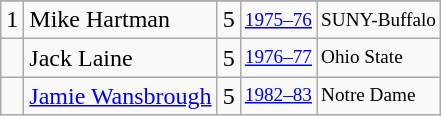<table class="wikitable">
<tr>
</tr>
<tr>
<td>1</td>
<td>Mike Hartman</td>
<td>5</td>
<td style="font-size:80%;"><a href='#'>1975–76</a></td>
<td style="font-size:80%;">SUNY-Buffalo</td>
</tr>
<tr>
<td></td>
<td>Jack Laine</td>
<td>5</td>
<td style="font-size:80%;"><a href='#'>1976–77</a></td>
<td style="font-size:80%;">Ohio State</td>
</tr>
<tr>
<td></td>
<td><a href='#'>Jamie Wansbrough</a></td>
<td>5</td>
<td style="font-size:80%;"><a href='#'>1982–83</a></td>
<td style="font-size:80%;">Notre Dame</td>
</tr>
</table>
